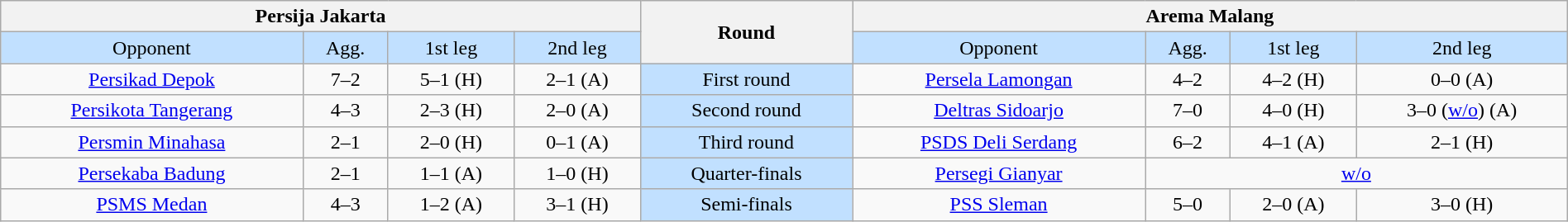<table class="wikitable" width="100%" style="text-align:center">
<tr>
<th colspan=4 style="width:1*">Persija Jakarta</th>
<th rowspan=2>Round</th>
<th colspan=4 style="width:1*">Arema Malang</th>
</tr>
<tr bgcolor=#c1e0ff>
<td>Opponent</td>
<td>Agg.</td>
<td>1st leg</td>
<td>2nd leg</td>
<td>Opponent</td>
<td>Agg.</td>
<td>1st leg</td>
<td>2nd leg</td>
</tr>
<tr>
<td><a href='#'>Persikad Depok</a></td>
<td>7–2</td>
<td>5–1 (H)</td>
<td>2–1 (A)</td>
<td bgcolor=#c1e0ff>First round</td>
<td><a href='#'>Persela Lamongan</a></td>
<td>4–2</td>
<td>4–2 (H)</td>
<td>0–0 (A)</td>
</tr>
<tr>
<td><a href='#'>Persikota Tangerang</a></td>
<td>4–3</td>
<td>2–3 (H)</td>
<td>2–0 (A)</td>
<td bgcolor=#c1e0ff>Second round</td>
<td><a href='#'>Deltras Sidoarjo</a></td>
<td>7–0</td>
<td>4–0 (H)</td>
<td>3–0 (<a href='#'>w/o</a>) (A)</td>
</tr>
<tr>
<td><a href='#'>Persmin Minahasa</a></td>
<td>2–1</td>
<td>2–0 (H)</td>
<td>0–1 (A)</td>
<td bgcolor=#c1e0ff>Third round</td>
<td><a href='#'>PSDS Deli Serdang</a></td>
<td>6–2</td>
<td>4–1 (A)</td>
<td>2–1 (H)</td>
</tr>
<tr>
<td><a href='#'>Persekaba Badung</a></td>
<td>2–1</td>
<td>1–1 (A)</td>
<td>1–0 (H)</td>
<td bgcolor=#c1e0ff>Quarter-finals</td>
<td><a href='#'>Persegi Gianyar</a></td>
<td colspan=3><a href='#'>w/o</a></td>
</tr>
<tr>
<td><a href='#'>PSMS Medan</a></td>
<td>4–3</td>
<td>1–2 (A)</td>
<td>3–1 (H)</td>
<td bgcolor=#c1e0ff>Semi-finals</td>
<td><a href='#'>PSS Sleman</a></td>
<td>5–0</td>
<td>2–0 (A)</td>
<td>3–0 (H)</td>
</tr>
</table>
